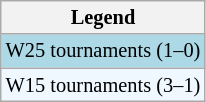<table class=wikitable style=font-size:85%;>
<tr>
<th>Legend</th>
</tr>
<tr style="background:lightblue;">
<td>W25 tournaments (1–0)</td>
</tr>
<tr style="background:#f0f8ff;">
<td>W15 tournaments (3–1)</td>
</tr>
</table>
